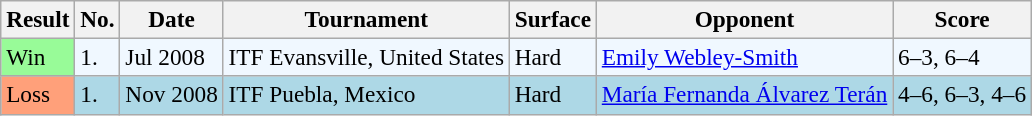<table class="sortable wikitable" style=font-size:97%>
<tr>
<th>Result</th>
<th>No.</th>
<th>Date</th>
<th>Tournament</th>
<th>Surface</th>
<th>Opponent</th>
<th class="unsortable">Score</th>
</tr>
<tr style="background:#f0f8ff;">
<td style="background:#98fb98;">Win</td>
<td>1.</td>
<td>Jul 2008</td>
<td>ITF Evansville, United States</td>
<td>Hard</td>
<td> <a href='#'>Emily Webley-Smith</a></td>
<td>6–3, 6–4</td>
</tr>
<tr style="background:lightblue;">
<td style="background:#ffa07a;">Loss</td>
<td>1.</td>
<td>Nov 2008</td>
<td>ITF Puebla, Mexico</td>
<td>Hard</td>
<td> <a href='#'>María Fernanda Álvarez Terán</a></td>
<td>4–6, 6–3, 4–6</td>
</tr>
</table>
